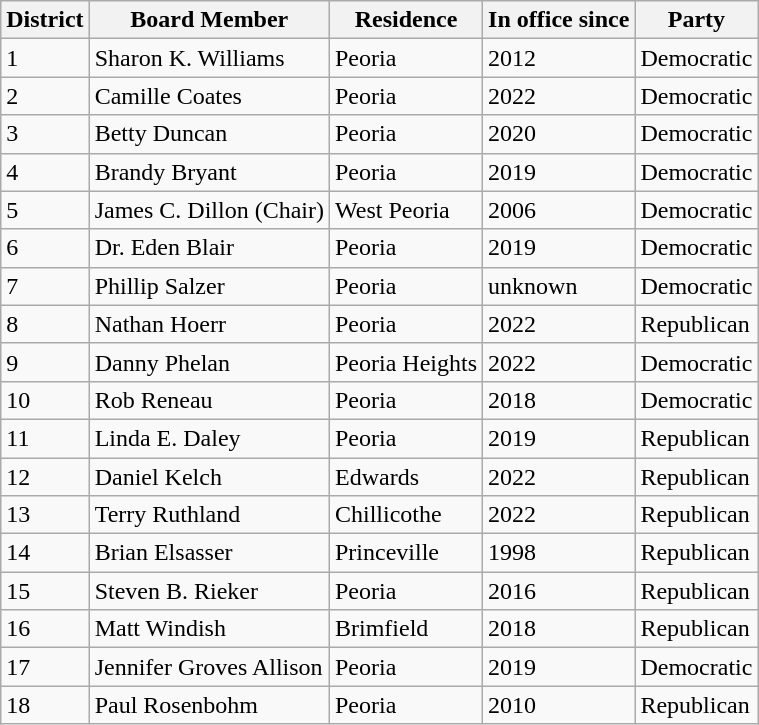<table class="wikitable sortable">
<tr>
<th>District</th>
<th>Board Member</th>
<th>Residence</th>
<th>In office since</th>
<th>Party</th>
</tr>
<tr>
<td>1</td>
<td>Sharon K. Williams</td>
<td>Peoria</td>
<td>2012</td>
<td>Democratic</td>
</tr>
<tr>
<td>2</td>
<td>Camille Coates</td>
<td>Peoria</td>
<td>2022</td>
<td>Democratic</td>
</tr>
<tr>
<td>3</td>
<td>Betty Duncan</td>
<td>Peoria</td>
<td>2020</td>
<td>Democratic</td>
</tr>
<tr>
<td>4</td>
<td>Brandy Bryant</td>
<td>Peoria</td>
<td>2019</td>
<td>Democratic</td>
</tr>
<tr>
<td>5</td>
<td>James C. Dillon (Chair)</td>
<td>West Peoria</td>
<td>2006</td>
<td>Democratic</td>
</tr>
<tr>
<td>6</td>
<td>Dr. Eden Blair</td>
<td>Peoria</td>
<td>2019</td>
<td>Democratic</td>
</tr>
<tr>
<td>7</td>
<td>Phillip Salzer</td>
<td>Peoria</td>
<td>unknown</td>
<td>Democratic</td>
</tr>
<tr>
<td>8</td>
<td>Nathan Hoerr</td>
<td>Peoria</td>
<td>2022</td>
<td>Republican</td>
</tr>
<tr>
<td>9</td>
<td>Danny Phelan</td>
<td>Peoria Heights</td>
<td>2022</td>
<td>Democratic</td>
</tr>
<tr>
<td>10</td>
<td>Rob Reneau</td>
<td>Peoria</td>
<td>2018</td>
<td>Democratic</td>
</tr>
<tr>
<td>11</td>
<td>Linda E. Daley</td>
<td>Peoria</td>
<td>2019</td>
<td>Republican</td>
</tr>
<tr>
<td>12</td>
<td>Daniel Kelch</td>
<td>Edwards</td>
<td>2022</td>
<td>Republican</td>
</tr>
<tr>
<td>13</td>
<td>Terry Ruthland</td>
<td>Chillicothe</td>
<td>2022</td>
<td>Republican</td>
</tr>
<tr>
<td>14</td>
<td>Brian Elsasser</td>
<td>Princeville</td>
<td>1998</td>
<td>Republican</td>
</tr>
<tr>
<td>15</td>
<td>Steven B. Rieker</td>
<td>Peoria</td>
<td>2016</td>
<td>Republican</td>
</tr>
<tr>
<td>16</td>
<td>Matt Windish</td>
<td>Brimfield</td>
<td>2018</td>
<td>Republican</td>
</tr>
<tr>
<td>17</td>
<td>Jennifer Groves Allison</td>
<td>Peoria</td>
<td>2019</td>
<td>Democratic</td>
</tr>
<tr>
<td>18</td>
<td>Paul Rosenbohm</td>
<td>Peoria</td>
<td>2010</td>
<td>Republican</td>
</tr>
</table>
